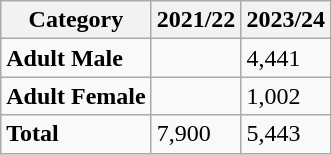<table class="sortable wikitable">
<tr>
<th colspan="1">Category</th>
<th>2021/22</th>
<th>2023/24</th>
</tr>
<tr>
<td><strong>Adult Male</strong></td>
<td></td>
<td>4,441</td>
</tr>
<tr>
<td><strong>Adult Female</strong></td>
<td></td>
<td>1,002</td>
</tr>
<tr>
<td><strong>Total</strong></td>
<td>7,900</td>
<td>5,443</td>
</tr>
</table>
